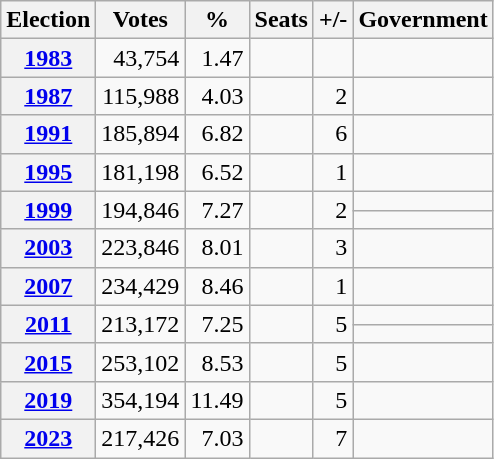<table class=wikitable style="text-align:right;">
<tr>
<th>Election</th>
<th>Votes</th>
<th>%</th>
<th>Seats</th>
<th>+/-</th>
<th>Government</th>
</tr>
<tr>
<th><a href='#'>1983</a></th>
<td align="right">43,754</td>
<td align="right">1.47</td>
<td></td>
<td></td>
<td></td>
</tr>
<tr>
<th><a href='#'>1987</a></th>
<td align="right">115,988</td>
<td align="right">4.03</td>
<td></td>
<td> 2</td>
<td></td>
</tr>
<tr>
<th><a href='#'>1991</a></th>
<td align="right">185,894</td>
<td align="right">6.82</td>
<td></td>
<td> 6</td>
<td></td>
</tr>
<tr>
<th><a href='#'>1995</a></th>
<td align="right">181,198</td>
<td align="right">6.52</td>
<td></td>
<td> 1</td>
<td></td>
</tr>
<tr>
<th rowspan=2><a href='#'>1999</a></th>
<td rowspan=2 align="right">194,846</td>
<td rowspan=2 align="right">7.27</td>
<td rowspan=2></td>
<td rowspan=2> 2</td>
<td></td>
</tr>
<tr>
<td></td>
</tr>
<tr>
<th><a href='#'>2003</a></th>
<td align="right">223,846</td>
<td align="right">8.01</td>
<td></td>
<td> 3</td>
<td></td>
</tr>
<tr>
<th><a href='#'>2007</a></th>
<td align="right">234,429</td>
<td align="right">8.46</td>
<td></td>
<td> 1</td>
<td></td>
</tr>
<tr>
<th rowspan=2><a href='#'>2011</a></th>
<td rowspan=2 align="right">213,172</td>
<td rowspan=2 align="right">7.25</td>
<td rowspan=2></td>
<td rowspan=2> 5</td>
<td></td>
</tr>
<tr>
<td></td>
</tr>
<tr>
<th><a href='#'>2015</a></th>
<td align="right">253,102</td>
<td align="right">8.53</td>
<td></td>
<td> 5</td>
<td></td>
</tr>
<tr>
<th><a href='#'>2019</a></th>
<td align="right">354,194</td>
<td align="right">11.49</td>
<td></td>
<td> 5</td>
<td></td>
</tr>
<tr>
<th><a href='#'>2023</a></th>
<td align="right">217,426</td>
<td align="right">7.03</td>
<td></td>
<td> 7</td>
<td></td>
</tr>
</table>
